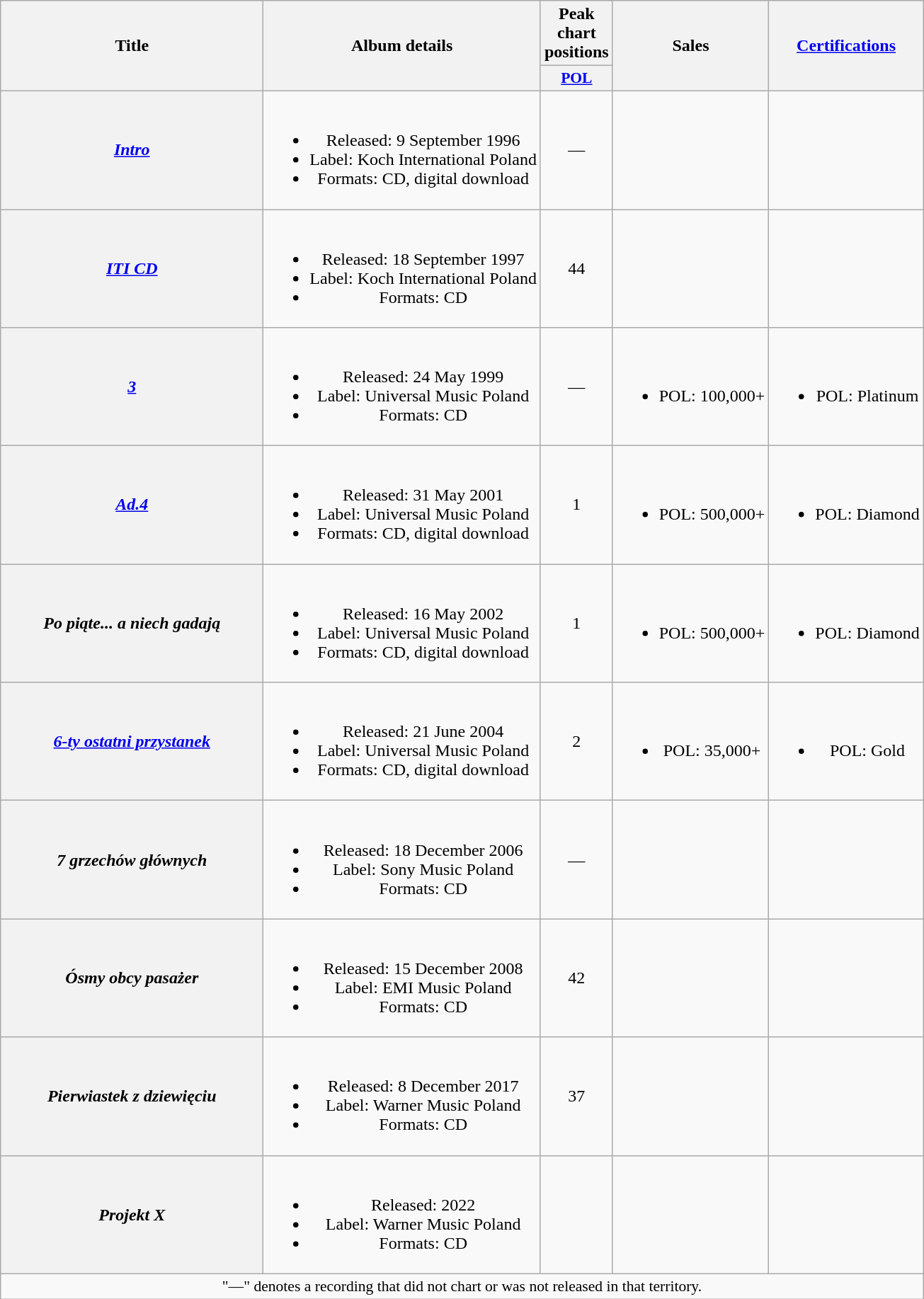<table class="wikitable plainrowheaders" style="text-align:center;">
<tr>
<th scope="col" rowspan="2" style="width:15em;">Title</th>
<th scope="col" rowspan="2">Album details</th>
<th scope="col">Peak chart positions</th>
<th scope="col" rowspan="2">Sales</th>
<th scope="col" rowspan="2"><a href='#'>Certifications</a></th>
</tr>
<tr>
<th scope="col" style="width:3em;font-size:90%;"><a href='#'>POL</a><br></th>
</tr>
<tr>
<th scope="row"><em><a href='#'>Intro</a></em></th>
<td><br><ul><li>Released: 9 September 1996</li><li>Label: Koch International Poland</li><li>Formats: CD, digital download</li></ul></td>
<td>—</td>
<td></td>
<td></td>
</tr>
<tr>
<th scope="row"><em><a href='#'>ITI CD</a></em></th>
<td><br><ul><li>Released: 18 September 1997</li><li>Label: Koch International Poland</li><li>Formats: CD</li></ul></td>
<td>44</td>
<td></td>
<td></td>
</tr>
<tr>
<th scope="row"><em><a href='#'>3</a></em></th>
<td><br><ul><li>Released: 24 May 1999</li><li>Label: Universal Music Poland</li><li>Formats: CD</li></ul></td>
<td>—</td>
<td><br><ul><li>POL: 100,000+</li></ul></td>
<td><br><ul><li>POL: Platinum</li></ul></td>
</tr>
<tr>
<th scope="row"><em><a href='#'>Ad.4</a></em></th>
<td><br><ul><li>Released: 31 May 2001</li><li>Label: Universal Music Poland</li><li>Formats: CD, digital download</li></ul></td>
<td>1</td>
<td><br><ul><li>POL: 500,000+</li></ul></td>
<td><br><ul><li>POL: Diamond</li></ul></td>
</tr>
<tr>
<th scope="row"><em>Po piąte... a niech gadają</em></th>
<td><br><ul><li>Released: 16 May 2002</li><li>Label: Universal Music Poland</li><li>Formats: CD, digital download</li></ul></td>
<td>1</td>
<td><br><ul><li>POL: 500,000+</li></ul></td>
<td><br><ul><li>POL: Diamond</li></ul></td>
</tr>
<tr>
<th scope="row"><em><a href='#'>6-ty ostatni przystanek</a></em></th>
<td><br><ul><li>Released: 21 June 2004</li><li>Label: Universal Music Poland</li><li>Formats: CD, digital download</li></ul></td>
<td>2</td>
<td><br><ul><li>POL: 35,000+</li></ul></td>
<td><br><ul><li>POL: Gold</li></ul></td>
</tr>
<tr>
<th scope="row"><em>7 grzechów głównych</em></th>
<td><br><ul><li>Released: 18 December 2006</li><li>Label: Sony Music Poland</li><li>Formats: CD</li></ul></td>
<td>—</td>
<td></td>
<td></td>
</tr>
<tr>
<th scope="row"><em>Ósmy obcy pasażer</em></th>
<td><br><ul><li>Released:  15 December 2008</li><li>Label: EMI Music Poland</li><li>Formats: CD</li></ul></td>
<td>42</td>
<td></td>
<td></td>
</tr>
<tr>
<th scope="row"><em>Pierwiastek z dziewięciu</em></th>
<td><br><ul><li>Released: 8 December 2017</li><li>Label: Warner Music Poland</li><li>Formats: CD</li></ul></td>
<td>37</td>
<td></td>
<td></td>
</tr>
<tr>
<th scope="row"><em>Projekt X</em></th>
<td><br><ul><li>Released: 2022</li><li>Label: Warner Music Poland</li><li>Formats: CD</li></ul></td>
<td></td>
<td></td>
<td></td>
</tr>
<tr>
<td colspan="20" style="font-size:90%">"—" denotes a recording that did not chart or was not released in that territory.</td>
</tr>
</table>
